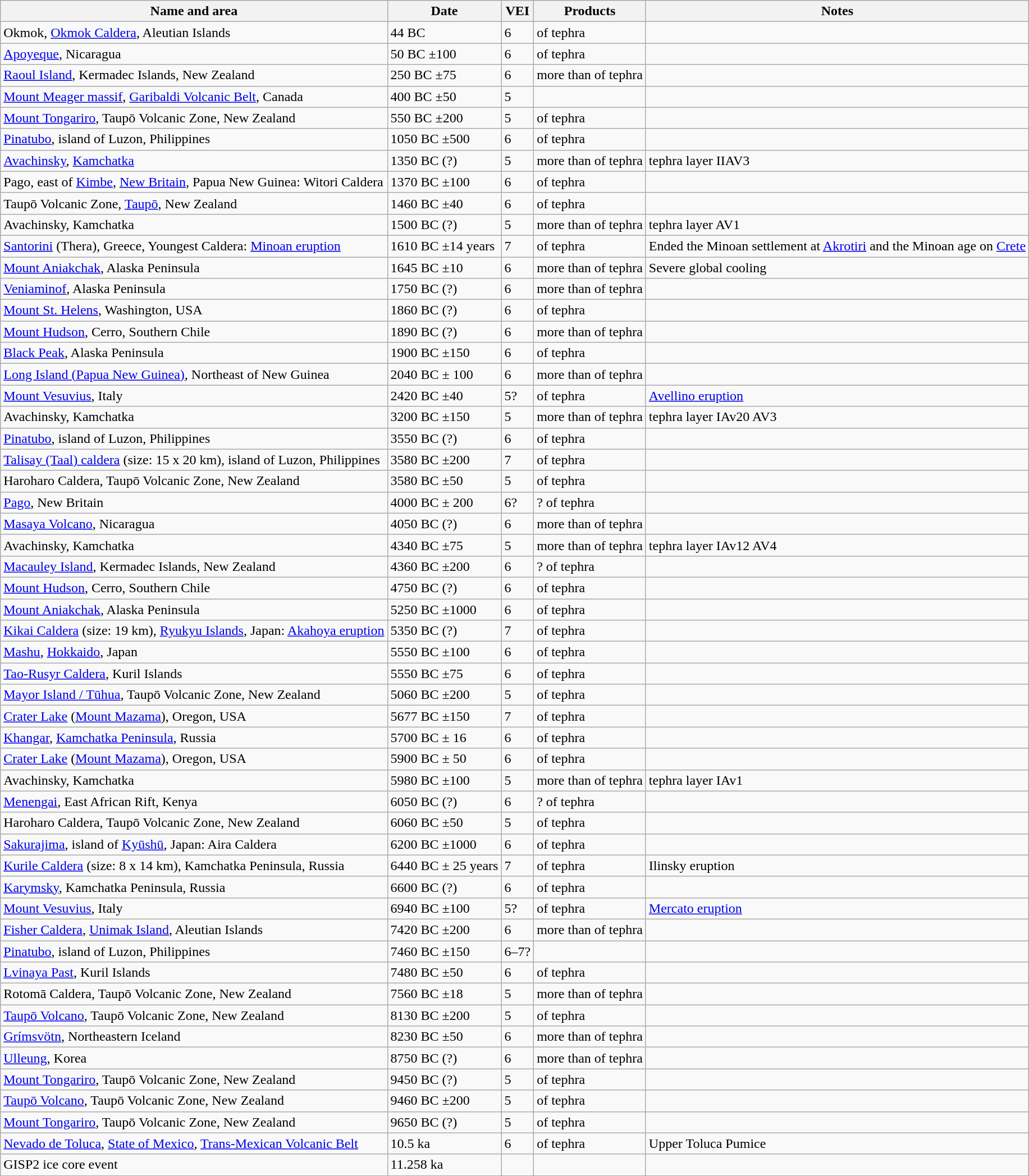<table class="sortable wikitable">
<tr>
<th scope="col">Name and area</th>
<th scope="col">Date</th>
<th scope="col">VEI</th>
<th scope="col">Products</th>
<th scope="col" class="unsortable">Notes</th>
</tr>
<tr>
<td>Okmok, <a href='#'>Okmok Caldera</a>, Aleutian Islands</td>
<td>44 BC</td>
<td>6</td>
<td> of tephra</td>
<td></td>
</tr>
<tr>
<td><a href='#'>Apoyeque</a>, Nicaragua</td>
<td>50 BC ±100</td>
<td>6</td>
<td> of tephra</td>
<td></td>
</tr>
<tr>
<td><a href='#'>Raoul Island</a>, Kermadec Islands, New Zealand</td>
<td>250 BC ±75</td>
<td>6</td>
<td>more than  of tephra</td>
<td></td>
</tr>
<tr>
<td><a href='#'>Mount Meager massif</a>, <a href='#'>Garibaldi Volcanic Belt</a>, Canada</td>
<td>400 BC ±50</td>
<td>5</td>
<td></td>
<td></td>
</tr>
<tr>
<td><a href='#'>Mount Tongariro</a>, Taupō Volcanic Zone, New Zealand</td>
<td>550 BC ±200</td>
<td>5</td>
<td> of tephra</td>
<td></td>
</tr>
<tr>
<td><a href='#'>Pinatubo</a>, island of Luzon, Philippines</td>
<td>1050 BC ±500</td>
<td>6</td>
<td> of tephra</td>
<td></td>
</tr>
<tr>
<td><a href='#'>Avachinsky</a>, <a href='#'>Kamchatka</a></td>
<td>1350 BC (?)</td>
<td>5</td>
<td>more than  of tephra</td>
<td>tephra layer IIAV3</td>
</tr>
<tr>
<td>Pago, east of <a href='#'>Kimbe</a>, <a href='#'>New Britain</a>, Papua New Guinea: Witori Caldera</td>
<td>1370 BC ±100</td>
<td>6</td>
<td> of tephra</td>
<td></td>
</tr>
<tr>
<td>Taupō Volcanic Zone, <a href='#'>Taupō</a>, New Zealand</td>
<td>1460 BC ±40</td>
<td>6</td>
<td> of tephra</td>
<td></td>
</tr>
<tr>
<td>Avachinsky, Kamchatka</td>
<td>1500 BC (?)</td>
<td>5</td>
<td>more than  of tephra</td>
<td>tephra layer AV1</td>
</tr>
<tr>
<td><a href='#'>Santorini</a> (Thera), Greece, Youngest Caldera: <a href='#'>Minoan eruption</a></td>
<td>1610 BC ±14 years</td>
<td>7</td>
<td> of tephra</td>
<td>Ended the Minoan settlement at <a href='#'>Akrotiri</a> and the Minoan age on <a href='#'>Crete</a></td>
</tr>
<tr>
<td><a href='#'>Mount Aniakchak</a>, Alaska Peninsula</td>
<td>1645 BC ±10</td>
<td>6</td>
<td>more than  of tephra</td>
<td>Severe global cooling</td>
</tr>
<tr>
<td><a href='#'>Veniaminof</a>, Alaska Peninsula</td>
<td>1750 BC (?)</td>
<td>6</td>
<td>more than  of tephra</td>
<td></td>
</tr>
<tr>
<td><a href='#'>Mount St. Helens</a>, Washington, USA</td>
<td>1860 BC (?)</td>
<td>6</td>
<td> of tephra</td>
<td></td>
</tr>
<tr>
<td><a href='#'>Mount Hudson</a>, Cerro, Southern Chile</td>
<td>1890 BC (?)</td>
<td>6</td>
<td>more than  of tephra</td>
<td></td>
</tr>
<tr>
<td><a href='#'>Black Peak</a>, Alaska Peninsula</td>
<td>1900 BC ±150</td>
<td>6</td>
<td> of tephra</td>
<td></td>
</tr>
<tr>
<td><a href='#'>Long Island (Papua New Guinea)</a>, Northeast of New Guinea</td>
<td>2040 BC ± 100</td>
<td>6</td>
<td>more than  of tephra</td>
<td></td>
</tr>
<tr>
<td><a href='#'>Mount Vesuvius</a>, Italy</td>
<td>2420 BC ±40</td>
<td>5?</td>
<td> of tephra</td>
<td><a href='#'>Avellino eruption</a></td>
</tr>
<tr>
<td>Avachinsky, Kamchatka</td>
<td>3200 BC ±150</td>
<td>5</td>
<td>more than  of tephra</td>
<td>tephra layer IAv20 AV3</td>
</tr>
<tr>
<td><a href='#'>Pinatubo</a>, island of Luzon, Philippines</td>
<td>3550 BC (?)</td>
<td>6</td>
<td> of tephra</td>
<td></td>
</tr>
<tr>
<td><a href='#'>Talisay (Taal) caldera</a> (size: 15 x 20 km), island of Luzon, Philippines</td>
<td>3580 BC ±200</td>
<td>7</td>
<td> of tephra</td>
<td></td>
</tr>
<tr>
<td>Haroharo Caldera, Taupō Volcanic Zone, New Zealand</td>
<td>3580 BC ±50</td>
<td>5</td>
<td> of tephra</td>
<td></td>
</tr>
<tr ||>
<td><a href='#'>Pago</a>, New Britain</td>
<td>4000 BC ± 200</td>
<td>6?</td>
<td>? of tephra</td>
<td></td>
</tr>
<tr>
<td><a href='#'>Masaya Volcano</a>, Nicaragua</td>
<td>4050 BC (?)</td>
<td>6</td>
<td>more than  of tephra</td>
<td></td>
</tr>
<tr>
<td>Avachinsky, Kamchatka</td>
<td>4340 BC ±75</td>
<td>5</td>
<td>more than  of tephra</td>
<td>tephra layer IAv12 AV4</td>
</tr>
<tr>
<td><a href='#'>Macauley Island</a>, Kermadec Islands, New Zealand</td>
<td>4360 BC ±200</td>
<td>6</td>
<td>? of tephra</td>
<td></td>
</tr>
<tr>
<td><a href='#'>Mount Hudson</a>, Cerro, Southern Chile</td>
<td>4750 BC (?)</td>
<td>6</td>
<td> of tephra</td>
<td></td>
</tr>
<tr>
<td><a href='#'>Mount Aniakchak</a>, Alaska Peninsula</td>
<td>5250 BC ±1000</td>
<td>6</td>
<td> of tephra</td>
<td></td>
</tr>
<tr>
<td><a href='#'>Kikai Caldera</a> (size: 19 km), <a href='#'>Ryukyu Islands</a>, Japan: <a href='#'>Akahoya eruption</a></td>
<td>5350 BC (?)</td>
<td>7</td>
<td> of tephra</td>
<td></td>
</tr>
<tr>
<td><a href='#'>Mashu</a>, <a href='#'>Hokkaido</a>, Japan</td>
<td>5550 BC ±100</td>
<td>6</td>
<td> of tephra</td>
<td></td>
</tr>
<tr>
<td><a href='#'>Tao-Rusyr Caldera</a>, Kuril Islands</td>
<td>5550 BC ±75</td>
<td>6</td>
<td> of tephra</td>
<td></td>
</tr>
<tr>
<td><a href='#'>Mayor Island / Tūhua</a>, Taupō Volcanic Zone, New Zealand</td>
<td>5060 BC ±200</td>
<td>5</td>
<td> of tephra</td>
<td></td>
</tr>
<tr>
<td><a href='#'>Crater Lake</a> (<a href='#'>Mount Mazama</a>), Oregon, USA</td>
<td>5677 BC ±150</td>
<td>7</td>
<td> of tephra</td>
<td></td>
</tr>
<tr>
<td><a href='#'>Khangar</a>, <a href='#'>Kamchatka Peninsula</a>, Russia</td>
<td>5700 BC ± 16</td>
<td>6</td>
<td> of tephra</td>
<td></td>
</tr>
<tr>
<td><a href='#'>Crater Lake</a> (<a href='#'>Mount Mazama</a>), Oregon, USA</td>
<td>5900 BC ± 50</td>
<td>6</td>
<td> of tephra</td>
<td></td>
</tr>
<tr>
<td>Avachinsky, Kamchatka</td>
<td>5980 BC ±100</td>
<td>5</td>
<td>more than  of tephra</td>
<td>tephra layer IAv1</td>
</tr>
<tr>
<td><a href='#'>Menengai</a>, East African Rift, Kenya</td>
<td>6050 BC (?)</td>
<td>6</td>
<td>? of tephra</td>
<td></td>
</tr>
<tr>
<td>Haroharo Caldera, Taupō Volcanic Zone, New Zealand</td>
<td>6060 BC ±50</td>
<td>5</td>
<td> of tephra</td>
<td></td>
</tr>
<tr>
<td><a href='#'>Sakurajima</a>, island of <a href='#'>Kyūshū</a>, Japan: Aira Caldera</td>
<td>6200 BC ±1000</td>
<td>6</td>
<td> of tephra</td>
<td></td>
</tr>
<tr>
<td><a href='#'>Kurile Caldera</a> (size: 8 x 14 km), Kamchatka Peninsula, Russia</td>
<td>6440 BC ± 25 years</td>
<td>7</td>
<td> of tephra</td>
<td>Ilinsky eruption</td>
</tr>
<tr>
<td><a href='#'>Karymsky</a>, Kamchatka Peninsula, Russia</td>
<td>6600 BC (?)</td>
<td>6</td>
<td> of tephra</td>
<td></td>
</tr>
<tr>
<td><a href='#'>Mount Vesuvius</a>, Italy</td>
<td>6940 BC ±100</td>
<td>5?</td>
<td> of tephra</td>
<td><a href='#'>Mercato eruption</a></td>
</tr>
<tr>
<td><a href='#'>Fisher Caldera</a>, <a href='#'>Unimak Island</a>, Aleutian Islands</td>
<td>7420 BC ±200</td>
<td>6</td>
<td>more than  of tephra</td>
<td></td>
</tr>
<tr>
<td><a href='#'>Pinatubo</a>, island of Luzon, Philippines</td>
<td>7460 BC ±150</td>
<td>6–7?</td>
<td></td>
<td></td>
</tr>
<tr>
<td><a href='#'>Lvinaya Past</a>, Kuril Islands</td>
<td>7480 BC ±50</td>
<td>6</td>
<td> of tephra</td>
<td></td>
</tr>
<tr>
<td>Rotomā Caldera, Taupō Volcanic Zone, New Zealand</td>
<td>7560 BC ±18</td>
<td>5</td>
<td>more than  of tephra</td>
<td></td>
</tr>
<tr>
<td><a href='#'>Taupō Volcano</a>, Taupō Volcanic Zone, New Zealand</td>
<td>8130 BC ±200</td>
<td>5</td>
<td> of tephra</td>
<td></td>
</tr>
<tr>
<td><a href='#'>Grímsvötn</a>, Northeastern Iceland</td>
<td>8230 BC ±50</td>
<td>6</td>
<td>more than  of tephra</td>
<td></td>
</tr>
<tr>
<td><a href='#'>Ulleung</a>, Korea</td>
<td>8750 BC (?)</td>
<td>6</td>
<td>more than  of tephra</td>
<td></td>
</tr>
<tr>
<td><a href='#'>Mount Tongariro</a>, Taupō Volcanic Zone, New Zealand</td>
<td>9450 BC (?)</td>
<td>5</td>
<td> of tephra</td>
<td></td>
</tr>
<tr>
<td><a href='#'>Taupō Volcano</a>, Taupō Volcanic Zone, New Zealand</td>
<td>9460 BC ±200</td>
<td>5</td>
<td> of tephra</td>
<td></td>
</tr>
<tr>
<td><a href='#'>Mount Tongariro</a>, Taupō Volcanic Zone, New Zealand</td>
<td>9650 BC (?)</td>
<td>5</td>
<td> of tephra</td>
<td></td>
</tr>
<tr>
<td><a href='#'>Nevado de Toluca</a>, <a href='#'>State of Mexico</a>, <a href='#'>Trans-Mexican Volcanic Belt</a></td>
<td>10.5 ka</td>
<td>6</td>
<td> of tephra</td>
<td>Upper Toluca Pumice</td>
</tr>
<tr>
<td>GISP2 ice core event</td>
<td>11.258 ka</td>
<td></td>
<td></td>
<td></td>
</tr>
</table>
